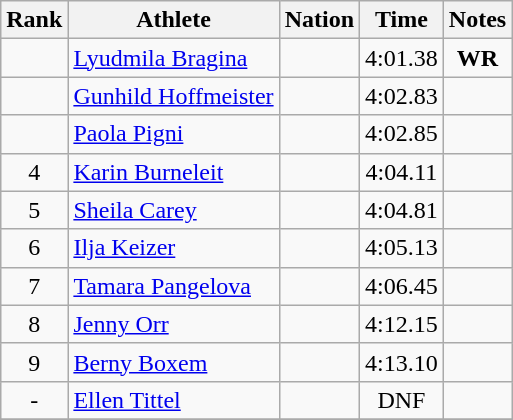<table class="wikitable sortable" style="text-align:center">
<tr>
<th>Rank</th>
<th>Athlete</th>
<th>Nation</th>
<th>Time</th>
<th>Notes</th>
</tr>
<tr>
<td></td>
<td align=left><a href='#'>Lyudmila Bragina</a></td>
<td align=left></td>
<td>4:01.38</td>
<td><strong>WR</strong></td>
</tr>
<tr>
<td></td>
<td align=left><a href='#'>Gunhild Hoffmeister</a></td>
<td align=left></td>
<td>4:02.83</td>
<td></td>
</tr>
<tr>
<td></td>
<td align=left><a href='#'>Paola Pigni</a></td>
<td align=left></td>
<td>4:02.85</td>
<td></td>
</tr>
<tr>
<td>4</td>
<td align=left><a href='#'>Karin Burneleit</a></td>
<td align=left></td>
<td>4:04.11</td>
<td></td>
</tr>
<tr>
<td>5</td>
<td align=left><a href='#'>Sheila Carey</a></td>
<td align=left></td>
<td>4:04.81</td>
<td></td>
</tr>
<tr>
<td>6</td>
<td align=left><a href='#'>Ilja Keizer</a></td>
<td align=left></td>
<td>4:05.13</td>
<td></td>
</tr>
<tr>
<td>7</td>
<td align=left><a href='#'>Tamara Pangelova</a></td>
<td align=left></td>
<td>4:06.45</td>
<td></td>
</tr>
<tr>
<td>8</td>
<td align=left><a href='#'>Jenny Orr</a></td>
<td align=left></td>
<td>4:12.15</td>
<td></td>
</tr>
<tr>
<td>9</td>
<td align=left><a href='#'>Berny Boxem</a></td>
<td align=left></td>
<td>4:13.10</td>
<td></td>
</tr>
<tr>
<td>-</td>
<td align=left><a href='#'>Ellen Tittel</a></td>
<td align=left></td>
<td>DNF</td>
<td></td>
</tr>
<tr>
</tr>
</table>
